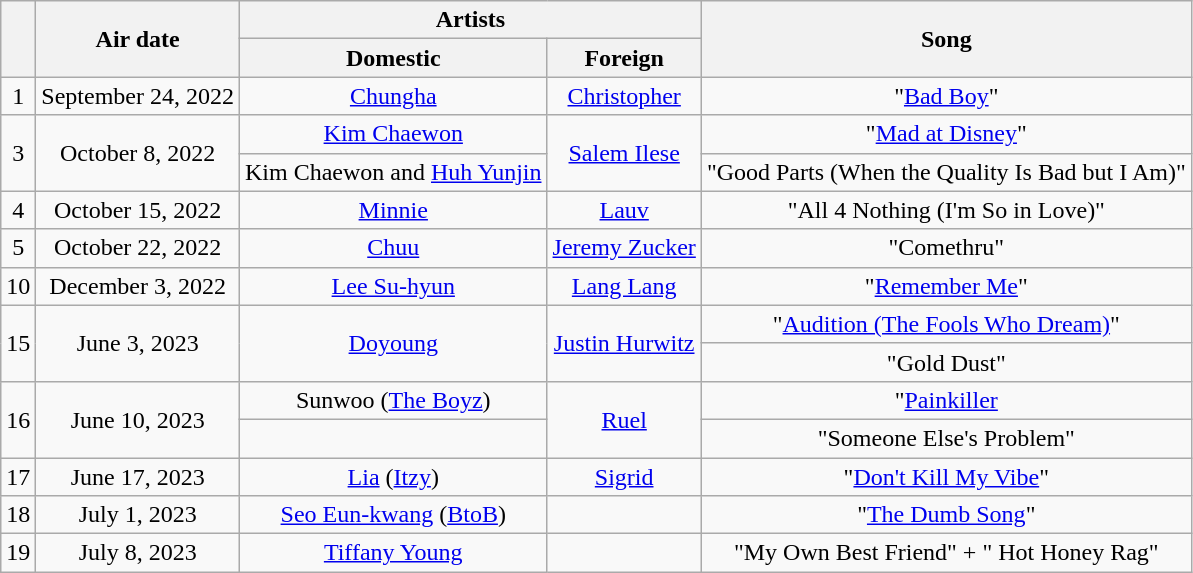<table Class ="wikitable" style="text-align:center; clear:both; text-align:center">
<tr>
<th rowspan="2"></th>
<th rowspan="2">Air date</th>
<th colspan="2">Artists</th>
<th rowspan="2">Song</th>
</tr>
<tr>
<th>Domestic</th>
<th>Foreign</th>
</tr>
<tr>
<td>1</td>
<td>September 24, 2022</td>
<td><a href='#'>Chungha</a></td>
<td><a href='#'>Christopher</a></td>
<td>"<a href='#'>Bad Boy</a>"</td>
</tr>
<tr>
<td rowspan="2">3</td>
<td rowspan="2">October 8, 2022</td>
<td><a href='#'>Kim Chaewon</a></td>
<td rowspan="2"><a href='#'>Salem Ilese</a></td>
<td>"<a href='#'>Mad at Disney</a>"</td>
</tr>
<tr>
<td>Kim Chaewon and <a href='#'>Huh Yunjin</a></td>
<td>"Good Parts (When the Quality Is Bad but I Am)"</td>
</tr>
<tr>
<td>4</td>
<td>October 15, 2022</td>
<td><a href='#'>Minnie</a></td>
<td><a href='#'>Lauv</a></td>
<td>"All 4 Nothing (I'm So in Love)"</td>
</tr>
<tr>
<td>5</td>
<td>October 22, 2022</td>
<td><a href='#'>Chuu</a></td>
<td><a href='#'>Jeremy Zucker</a></td>
<td>"Comethru"</td>
</tr>
<tr>
<td>10</td>
<td>December 3, 2022</td>
<td><a href='#'>Lee Su-hyun</a></td>
<td><a href='#'>Lang Lang</a></td>
<td>"<a href='#'>Remember Me</a>"</td>
</tr>
<tr>
<td rowspan="2">15</td>
<td rowspan="2">June 3, 2023</td>
<td rowspan="2"><a href='#'>Doyoung</a></td>
<td rowspan="2"><a href='#'>Justin Hurwitz</a></td>
<td>"<a href='#'>Audition (The Fools Who Dream)</a>"</td>
</tr>
<tr>
<td>"Gold Dust"</td>
</tr>
<tr>
<td rowspan="2">16</td>
<td rowspan="2">June 10, 2023</td>
<td>Sunwoo (<a href='#'>The Boyz</a>)</td>
<td rowspan="2"><a href='#'>Ruel</a></td>
<td>"<a href='#'>Painkiller</a></td>
</tr>
<tr>
<td></td>
<td>"Someone Else's Problem"</td>
</tr>
<tr>
<td>17</td>
<td>June 17, 2023</td>
<td><a href='#'>Lia</a> (<a href='#'>Itzy</a>)</td>
<td><a href='#'>Sigrid</a></td>
<td>"<a href='#'>Don't Kill My Vibe</a>"</td>
</tr>
<tr>
<td>18</td>
<td>July 1, 2023</td>
<td><a href='#'>Seo Eun-kwang</a> (<a href='#'>BtoB</a>)</td>
<td><a href='#'></a></td>
<td>"<a href='#'>The Dumb Song</a>"</td>
</tr>
<tr>
<td>19</td>
<td>July 8, 2023</td>
<td><a href='#'>Tiffany Young</a></td>
<td></td>
<td>"My Own Best Friend" + " Hot Honey Rag"</td>
</tr>
</table>
